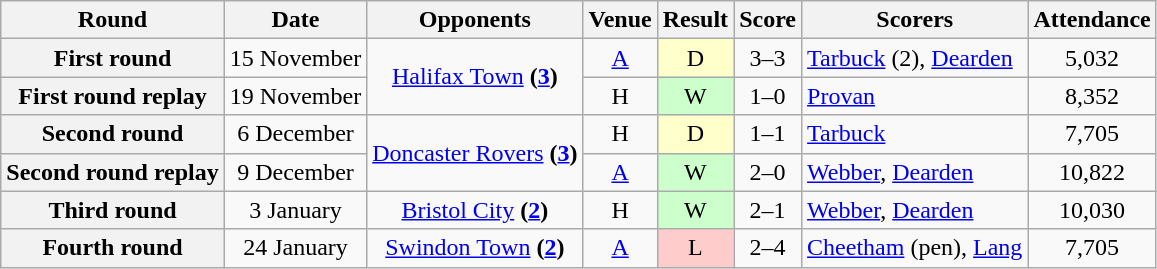<table class="wikitable" style="text-align:center">
<tr>
<th>Round</th>
<th>Date</th>
<th>Opponents</th>
<th>Venue</th>
<th>Result</th>
<th>Score</th>
<th>Scorers</th>
<th>Attendance</th>
</tr>
<tr>
<th>First round</th>
<td>15 November</td>
<td rowspan=2><a href='#'>Halifax Town</a> <strong>(<a href='#'>3</a>)</strong></td>
<td><a href='#'>A</a></td>
<td style="background-color:#FFFFCC">D</td>
<td>3–3</td>
<td align="left"><a href='#'>Tarbuck</a> (2), <a href='#'>Dearden</a></td>
<td>5,032</td>
</tr>
<tr>
<th>First round replay</th>
<td>19 November</td>
<td>H</td>
<td style="background-color:#CCFFCC">W</td>
<td>1–0</td>
<td align="left"><a href='#'>Provan</a></td>
<td>8,352</td>
</tr>
<tr>
<th>Second round</th>
<td>6 December</td>
<td rowspan=2><a href='#'>Doncaster Rovers</a> <strong>(<a href='#'>3</a>)</strong></td>
<td>H</td>
<td style="background-color:#FFFFCC">D</td>
<td>1–1</td>
<td align="left"><a href='#'>Tarbuck</a></td>
<td>7,705</td>
</tr>
<tr>
<th>Second round replay</th>
<td>9 December</td>
<td><a href='#'>A</a></td>
<td style="background-color:#CCFFCC">W</td>
<td>2–0</td>
<td align="left"><a href='#'>Webber</a>, <a href='#'>Dearden</a></td>
<td>10,822</td>
</tr>
<tr>
<th>Third round</th>
<td>3 January</td>
<td><a href='#'>Bristol City</a> <strong>(<a href='#'>2</a>)</strong></td>
<td>H</td>
<td style="background-color:#CCFFCC">W</td>
<td>2–1</td>
<td align="left"><a href='#'>Webber</a>, <a href='#'>Dearden</a></td>
<td>10,030</td>
</tr>
<tr>
<th>Fourth round</th>
<td>24 January</td>
<td><a href='#'>Swindon Town</a> <strong>(<a href='#'>2</a>)</strong></td>
<td><a href='#'>A</a></td>
<td style="background-color:#FFCCCC">L</td>
<td>2–4</td>
<td align="left"><a href='#'>Cheetham</a> (pen), <a href='#'>Lang</a></td>
<td>7,705</td>
</tr>
</table>
